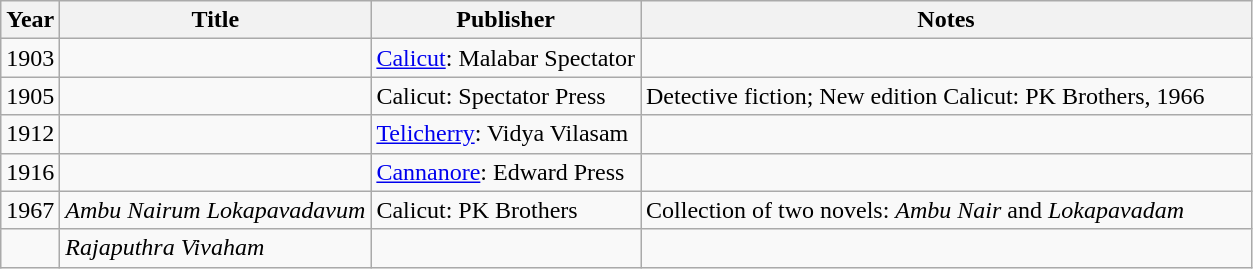<table class="wikitable">
<tr>
<th>Year</th>
<th>Title</th>
<th>Publisher</th>
<th ! style=width:25em>Notes</th>
</tr>
<tr>
<td>1903</td>
<td><em></em></td>
<td><a href='#'>Calicut</a>: Malabar Spectator</td>
<td></td>
</tr>
<tr>
<td>1905</td>
<td><em></em></td>
<td>Calicut: Spectator Press</td>
<td>Detective fiction; New edition Calicut: PK Brothers, 1966</td>
</tr>
<tr>
<td>1912</td>
<td><em></em></td>
<td><a href='#'>Telicherry</a>: Vidya Vilasam</td>
<td></td>
</tr>
<tr>
<td>1916</td>
<td><em></em></td>
<td><a href='#'>Cannanore</a>: Edward Press</td>
<td></td>
</tr>
<tr>
<td>1967</td>
<td><em>Ambu Nairum Lokapavadavum</em></td>
<td>Calicut: PK Brothers</td>
<td>Collection of two novels: <em>Ambu Nair</em> and <em>Lokapavadam</em></td>
</tr>
<tr>
<td></td>
<td><em>Rajaputhra Vivaham</em></td>
<td></td>
<td></td>
</tr>
</table>
